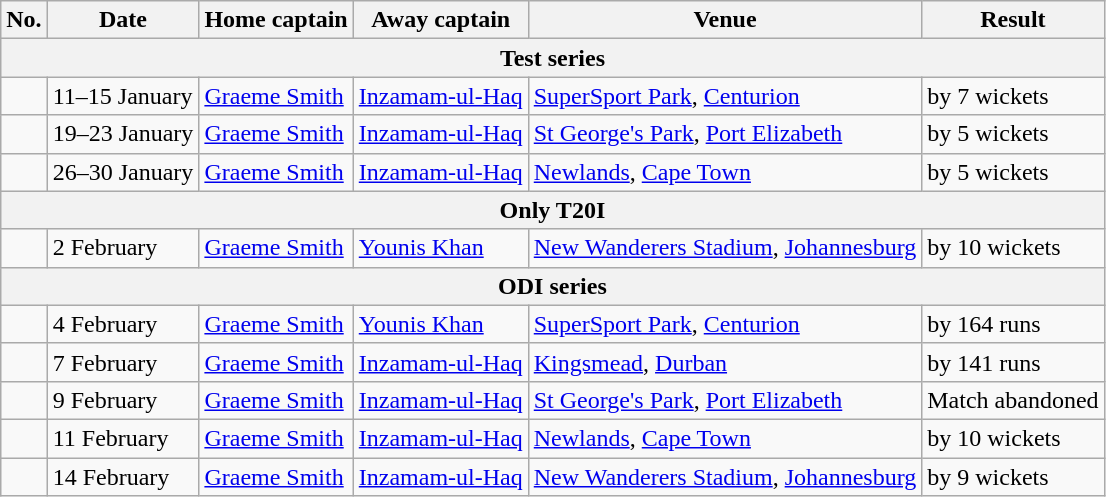<table class="wikitable">
<tr>
<th>No.</th>
<th>Date</th>
<th>Home captain</th>
<th>Away captain</th>
<th>Venue</th>
<th>Result</th>
</tr>
<tr>
<th colspan="6">Test series</th>
</tr>
<tr>
<td></td>
<td>11–15 January</td>
<td><a href='#'>Graeme Smith</a></td>
<td><a href='#'>Inzamam-ul-Haq</a></td>
<td><a href='#'>SuperSport Park</a>, <a href='#'>Centurion</a></td>
<td> by 7 wickets</td>
</tr>
<tr>
<td></td>
<td>19–23 January</td>
<td><a href='#'>Graeme Smith</a></td>
<td><a href='#'>Inzamam-ul-Haq</a></td>
<td><a href='#'>St George's Park</a>, <a href='#'>Port Elizabeth</a></td>
<td> by 5 wickets</td>
</tr>
<tr>
<td></td>
<td>26–30 January</td>
<td><a href='#'>Graeme Smith</a></td>
<td><a href='#'>Inzamam-ul-Haq</a></td>
<td><a href='#'>Newlands</a>, <a href='#'>Cape Town</a></td>
<td> by 5 wickets</td>
</tr>
<tr>
<th colspan="6">Only T20I</th>
</tr>
<tr>
<td></td>
<td>2 February</td>
<td><a href='#'>Graeme Smith</a></td>
<td><a href='#'>Younis Khan</a></td>
<td><a href='#'>New Wanderers Stadium</a>, <a href='#'>Johannesburg</a></td>
<td> by 10 wickets</td>
</tr>
<tr>
<th colspan="6">ODI series</th>
</tr>
<tr>
<td></td>
<td>4 February</td>
<td><a href='#'>Graeme Smith</a></td>
<td><a href='#'>Younis Khan</a></td>
<td><a href='#'>SuperSport Park</a>, <a href='#'>Centurion</a></td>
<td> by 164 runs</td>
</tr>
<tr>
<td></td>
<td>7 February</td>
<td><a href='#'>Graeme Smith</a></td>
<td><a href='#'>Inzamam-ul-Haq</a></td>
<td><a href='#'>Kingsmead</a>, <a href='#'>Durban</a></td>
<td> by 141 runs</td>
</tr>
<tr>
<td></td>
<td>9 February</td>
<td><a href='#'>Graeme Smith</a></td>
<td><a href='#'>Inzamam-ul-Haq</a></td>
<td><a href='#'>St George's Park</a>, <a href='#'>Port Elizabeth</a></td>
<td>Match abandoned</td>
</tr>
<tr>
<td></td>
<td>11 February</td>
<td><a href='#'>Graeme Smith</a></td>
<td><a href='#'>Inzamam-ul-Haq</a></td>
<td><a href='#'>Newlands</a>, <a href='#'>Cape Town</a></td>
<td> by 10 wickets</td>
</tr>
<tr>
<td></td>
<td>14 February</td>
<td><a href='#'>Graeme Smith</a></td>
<td><a href='#'>Inzamam-ul-Haq</a></td>
<td><a href='#'>New Wanderers Stadium</a>, <a href='#'>Johannesburg</a></td>
<td> by 9 wickets</td>
</tr>
</table>
